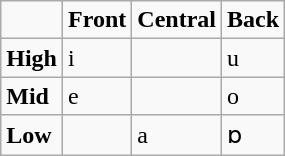<table class="wikitable">
<tr>
<td></td>
<td><strong>Front</strong></td>
<td><strong>Central</strong></td>
<td><strong>Back</strong></td>
</tr>
<tr>
<td><strong>High</strong></td>
<td>i</td>
<td></td>
<td>u</td>
</tr>
<tr>
<td><strong>Mid</strong></td>
<td>e</td>
<td></td>
<td>o</td>
</tr>
<tr>
<td><strong>Low</strong></td>
<td></td>
<td>a</td>
<td>ɒ</td>
</tr>
</table>
